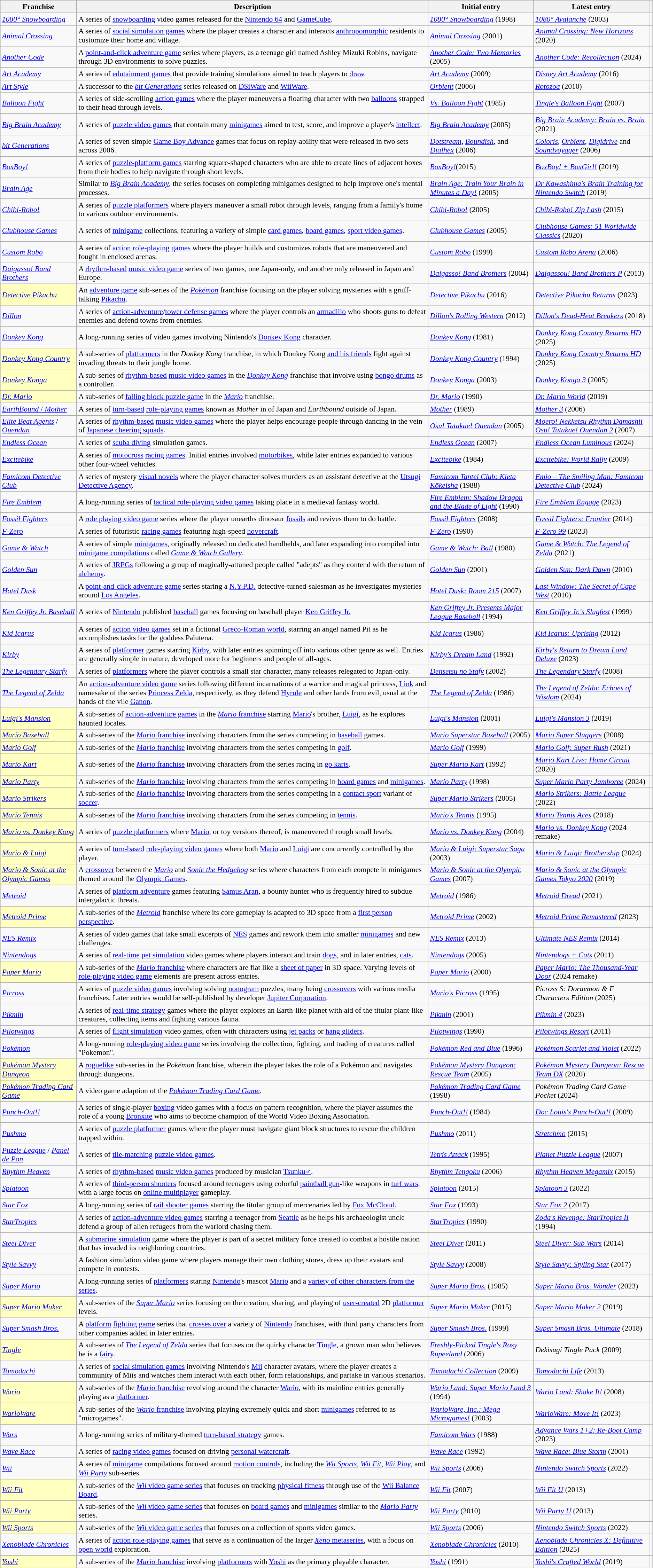<table class="wikitable plainrowheaders sortable" id="softwarelist" style="font-size:90%;">
<tr>
<th style=max-width:4em>Franchise</th>
<th style="max-width:5em">Description</th>
<th style=max-width:4em>Initial entry</th>
<th style=max-width:4em>Latest entry</th>
<th style=max-width:3em class="unsortable"></th>
</tr>
<tr>
<td><em><a href='#'>1080° Snowboarding</a></em></td>
<td>A series of <a href='#'>snowboarding</a> video games released for the <a href='#'>Nintendo 64</a> and <a href='#'>GameCube</a>.</td>
<td><em><a href='#'>1080° Snowboarding</a></em> (1998)</td>
<td><em><a href='#'>1080° Avalanche</a></em> (2003)</td>
<td></td>
</tr>
<tr>
<td><em><a href='#'>Animal Crossing</a></em></td>
<td>A series of <a href='#'>social simulation games</a> where the player creates a character and interacts <a href='#'>anthropomorphic</a> residents to customize their home and village.</td>
<td><em><a href='#'>Animal Crossing</a></em> (2001)</td>
<td><em><a href='#'>Animal Crossing: New Horizons</a></em> (2020)</td>
<td></td>
</tr>
<tr>
<td><em><a href='#'>Another Code</a></em></td>
<td>A <a href='#'>point-and-click adventure game</a> series where players, as a teenage girl named Ashley Mizuki Robins, navigate through 3D environments to solve puzzles.</td>
<td><em><a href='#'>Another Code: Two Memories</a></em> (2005)</td>
<td><em><a href='#'>Another Code: Recollection</a></em> (2024)</td>
<td></td>
</tr>
<tr>
<td><em><a href='#'>Art Academy</a></em></td>
<td>A series of <a href='#'>edutainment games</a> that provide training simulations aimed to teach players to <a href='#'>draw</a>.</td>
<td><em><a href='#'>Art Academy</a></em> (2009)</td>
<td><em><a href='#'>Disney Art Academy</a></em> (2016)</td>
<td></td>
</tr>
<tr>
<td><em><a href='#'>Art Style</a></em></td>
<td>A successor to the <em><a href='#'>bit Generations</a></em> series released on <a href='#'>DSiWare</a> and <a href='#'>WiiWare</a>.</td>
<td><em><a href='#'>Orbient</a></em> (2006)</td>
<td><em><a href='#'>Rotozoa</a></em> (2010)</td>
<td></td>
</tr>
<tr>
<td><em><a href='#'>Balloon Fight</a></em></td>
<td>A series of side-scrolling <a href='#'>action games</a> where the player maneuvers a floating character with two <a href='#'>balloons</a> strapped to their head through levels.</td>
<td><em><a href='#'>Vs. Balloon Fight</a></em> (1985)</td>
<td><em><a href='#'>Tingle's Balloon Fight</a></em> (2007)</td>
<td></td>
</tr>
<tr>
<td><em><a href='#'>Big Brain Academy</a></em></td>
<td>A series of <a href='#'>puzzle video games</a> that contain many <a href='#'>minigames</a> aimed to test, score, and improve a player's <a href='#'>intellect</a>.</td>
<td><em><a href='#'>Big Brain Academy</a></em> (2005)</td>
<td><em><a href='#'>Big Brain Academy: Brain vs. Brain</a></em> (2021)</td>
<td></td>
</tr>
<tr>
<td><em><a href='#'>bit Generations</a></em></td>
<td>A series of seven simple <a href='#'>Game Boy Advance</a> games that focus on replay-ability that were released in two sets across 2006.</td>
<td><em><a href='#'>Dotstream</a></em>, <em><a href='#'>Boundish</a></em>, and <em><a href='#'>Dialhex</a></em> (2006)</td>
<td><em><a href='#'>Coloris</a></em>, <em><a href='#'>Orbient</a></em>, <em><a href='#'>Digidrive</a></em> and <em><a href='#'>Soundvoyager</a></em> (2006)</td>
<td></td>
</tr>
<tr>
<td><em><a href='#'>BoxBoy!</a></em></td>
<td>A series of <a href='#'>puzzle-platform games</a> starring square-shaped characters who are able to create lines of adjacent boxes from their bodies to help navigate through short levels.</td>
<td><em><a href='#'>BoxBoy!</a></em>(2015)</td>
<td><em><a href='#'>BoxBoy! + BoxGirl!</a></em> (2019)</td>
<td></td>
</tr>
<tr>
<td><em><a href='#'>Brain Age</a></em></td>
<td>Similar to <em><a href='#'>Big Brain Academy</a></em>, the series focuses on completing minigames designed to help improve one's mental processes.</td>
<td><em><a href='#'>Brain Age: Train Your Brain in Minutes a Day!</a></em> (2005)</td>
<td><em><a href='#'>Dr Kawashima's Brain Training for Nintendo Switch</a></em> (2019)</td>
<td></td>
</tr>
<tr>
<td><em><a href='#'>Chibi-Robo!</a></em></td>
<td>A series of <a href='#'>puzzle platformers</a> where players maneuver a small robot through levels, ranging from a family's home to various outdoor environments.</td>
<td><em><a href='#'>Chibi-Robo!</a></em> (2005)</td>
<td><em><a href='#'>Chibi-Robo! Zip Lash</a></em> (2015)</td>
<td></td>
</tr>
<tr>
<td><em><a href='#'>Clubhouse Games</a></em></td>
<td>A series of <a href='#'>minigame</a> collections, featuring a variety of simple <a href='#'>card games</a>, <a href='#'>board games</a>, <a href='#'>sport video games</a>.</td>
<td><em><a href='#'>Clubhouse Games</a></em> (2005)</td>
<td><em><a href='#'>Clubhouse Games: 51 Worldwide Classics</a></em> (2020)</td>
<td></td>
</tr>
<tr>
<td><em><a href='#'>Custom Robo</a></em></td>
<td>A series of <a href='#'>action role-playing games</a> where the player builds and customizes robots that are maneuvered and fought in enclosed arenas.</td>
<td><em><a href='#'>Custom Robo</a></em> (1999)</td>
<td><em><a href='#'>Custom Robo Arena</a></em> (2006)</td>
<td></td>
</tr>
<tr>
<td><em><a href='#'>Daigasso! Band Brothers</a></em></td>
<td>A <a href='#'>rhythm-based</a> <a href='#'>music video game</a> series of two games, one Japan-only, and another only released in Japan and Europe.</td>
<td><em><a href='#'>Daigasso! Band Brothers</a></em> (2004)</td>
<td><em><a href='#'>Daigassou! Band Brothers P</a></em> (2013)</td>
<td></td>
</tr>
<tr>
<td style="background:#FFFFBF;"><em><a href='#'>Detective Pikachu</a></em></td>
<td>An <a href='#'>adventure game</a> sub-series of the <em><a href='#'>Pokémon</a></em> franchise focusing on the player solving mysteries with a gruff-talking <a href='#'>Pikachu</a>.</td>
<td><em><a href='#'>Detective Pikachu</a></em> (2016)</td>
<td><em><a href='#'>Detective Pikachu Returns</a></em> (2023)</td>
<td></td>
</tr>
<tr>
<td><em><a href='#'>Dillon</a></em></td>
<td>A series of <a href='#'>action-adventure</a>/<a href='#'>tower defense games</a> where the player controls an <a href='#'>armadillo</a> who shoots guns to defeat enemies and defend towns from enemies.</td>
<td><em><a href='#'>Dillon's Rolling Western</a></em> (2012)</td>
<td><em><a href='#'>Dillon's Dead-Heat Breakers</a></em> (2018)</td>
<td></td>
</tr>
<tr>
<td><em><a href='#'>Donkey Kong</a></em></td>
<td>A long-running series of video games involving Nintendo's <a href='#'>Donkey Kong</a> character.</td>
<td><em><a href='#'>Donkey Kong</a></em> (1981)</td>
<td><em><a href='#'>Donkey Kong Country Returns HD</a></em> (2025)</td>
<td></td>
</tr>
<tr>
<td style="background:#FFFFBF;"><em><a href='#'>Donkey Kong Country</a></em></td>
<td>A sub-series of <a href='#'>platformers</a> in the <em>Donkey Kong</em> franchise, in which Donkey Kong <a href='#'>and his friends</a> fight against invading threats to their jungle home.</td>
<td><em><a href='#'>Donkey Kong Country</a></em> (1994)</td>
<td><em><a href='#'>Donkey Kong Country Returns HD</a></em> (2025)</td>
<td></td>
</tr>
<tr>
<td style="background:#FFFFBF;"><em><a href='#'>Donkey Konga</a></em></td>
<td>A sub-series of <a href='#'>rhythm-based</a> <a href='#'>music video games</a> in the <em><a href='#'>Donkey Kong</a></em> franchise that involve using <a href='#'>bongo drums</a> as a controller.</td>
<td><em><a href='#'>Donkey Konga</a></em> (2003)</td>
<td><em><a href='#'>Donkey Konga 3</a></em> (2005)</td>
<td></td>
</tr>
<tr>
<td style="background:#FFFFBF;"><em><a href='#'>Dr. Mario</a></em></td>
<td>A sub-series of <a href='#'>falling block puzzle game</a> in the <em><a href='#'>Mario</a></em> franchise.</td>
<td><em><a href='#'>Dr. Mario</a></em> (1990)</td>
<td><em><a href='#'>Dr. Mario World</a></em> (2019)</td>
<td></td>
</tr>
<tr>
<td><a href='#'><em>EarthBound</em> / <em>Mother</em></a></td>
<td>A series of <a href='#'>turn-based</a> <a href='#'>role-playing games</a> known as <em>Mother</em> in of Japan and <em>Earthbound</em> outside of Japan.</td>
<td><em><a href='#'>Mother</a></em> (1989)</td>
<td><em><a href='#'>Mother 3</a></em> (2006)</td>
<td></td>
</tr>
<tr>
<td><em><a href='#'>Elite Beat Agents</a></em> / <em><a href='#'>Ouendan</a></em></td>
<td>A series of <a href='#'>rhythm-based</a> <a href='#'>music video games</a> where the player helps encourage people through dancing in the vein of <a href='#'>Japanese cheering squads</a>.</td>
<td><em><a href='#'>Osu! Tatakae! Ouendan</a></em> (2005)</td>
<td><em><a href='#'>Moero! Nekketsu Rhythm Damashii Osu! Tatakae! Ouendan 2</a></em> (2007)</td>
<td></td>
</tr>
<tr>
<td><em><a href='#'>Endless Ocean</a></em></td>
<td>A series of <a href='#'>scuba diving</a> simulation games.</td>
<td><em><a href='#'>Endless Ocean</a></em> (2007)</td>
<td><em><a href='#'>Endless Ocean Luminous</a></em> (2024)</td>
<td></td>
</tr>
<tr>
<td><em><a href='#'>Excitebike</a></em></td>
<td>A series of <a href='#'>motocross</a> <a href='#'>racing games</a>. Initial entries involved <a href='#'>motorbikes</a>, while later entries expanded to various other four-wheel vehicles.</td>
<td><em><a href='#'>Excitebike</a></em> (1984)</td>
<td><em><a href='#'>Excitebike: World Rally</a></em> (2009)</td>
<td></td>
</tr>
<tr>
<td><em><a href='#'>Famicom Detective Club</a></em></td>
<td>A series of mystery <a href='#'>visual novels</a> where the player character solves murders as an assistant detective at the <a href='#'>Utsugi Detective Agency</a>.</td>
<td><em><a href='#'>Famicom Tantei Club: Kieta Kōkeisha</a></em> (1988)</td>
<td><em><a href='#'>Emio – The Smiling Man: Famicom Detective Club</a></em> (2024)</td>
<td></td>
</tr>
<tr>
<td><em><a href='#'>Fire Emblem</a></em></td>
<td>A long-running series of <a href='#'>tactical role-playing video games</a> taking place in a medieval fantasy world.</td>
<td><em><a href='#'>Fire Emblem: Shadow Dragon and the Blade of Light</a></em> (1990)</td>
<td><em><a href='#'>Fire Emblem Engage</a></em> (2023)</td>
<td></td>
</tr>
<tr>
<td><em><a href='#'>Fossil Fighters</a></em></td>
<td>A <a href='#'>role playing video game</a> series where the player unearths dinosaur <a href='#'>fossils</a> and revives them to do battle.</td>
<td><a href='#'><em>Fossil Fighters</em></a> (2008)</td>
<td><em><a href='#'>Fossil Fighters: Frontier</a></em> (2014)</td>
<td></td>
</tr>
<tr>
<td><em><a href='#'>F-Zero</a></em></td>
<td>A series of futuristic <a href='#'>racing games</a> featuring high-speed <a href='#'>hovercraft</a>.</td>
<td><em><a href='#'>F-Zero</a></em> (1990)</td>
<td><em><a href='#'>F-Zero 99</a></em> (2023)</td>
<td></td>
</tr>
<tr>
<td><em><a href='#'>Game & Watch</a></em></td>
<td>A series of simple <a href='#'>minigames</a>, originally released on dedicated handhelds, and later expanding into compiled into <a href='#'>minigame compilations</a> called <em><a href='#'>Game & Watch Gallery</a></em>.</td>
<td><em><a href='#'>Game & Watch: Ball</a></em> (1980)</td>
<td><em><a href='#'>Game & Watch: The Legend of Zelda</a></em> (2021)</td>
<td></td>
</tr>
<tr>
<td><em><a href='#'>Golden Sun</a></em></td>
<td>A series of <a href='#'>JRPGs</a> following a group of magically-attuned people called "adepts" as they contend with the return of <a href='#'>alchemy</a>.</td>
<td><em><a href='#'>Golden Sun</a></em> (2001)</td>
<td><em><a href='#'>Golden Sun: Dark Dawn</a></em> (2010)</td>
<td></td>
</tr>
<tr>
<td><em><a href='#'>Hotel Dusk</a></em></td>
<td>A <a href='#'>point-and-click adventure game</a> series staring a <a href='#'>N.Y.P.D.</a> detective-turned-salesman as he investigates mysteries around <a href='#'>Los Angeles</a>.</td>
<td><em><a href='#'>Hotel Dusk: Room 215</a></em> (2007)</td>
<td><em><a href='#'>Last Window: The Secret of Cape West</a></em> (2010)</td>
<td></td>
</tr>
<tr>
<td><em><a href='#'>Ken Griffey Jr. Baseball</a></em></td>
<td>A series of <a href='#'>Nintendo</a> published <a href='#'>baseball</a> games focusing on baseball player <a href='#'>Ken Griffey Jr.</a></td>
<td><em><a href='#'>Ken Griffey Jr. Presents Major League Baseball</a></em> (1994)</td>
<td><em><a href='#'>Ken Griffey Jr.'s Slugfest</a></em> (1999)</td>
<td></td>
</tr>
<tr>
<td><em><a href='#'>Kid Icarus</a></em></td>
<td>A series of <a href='#'>action video games</a> set in a fictional <a href='#'>Greco-Roman world</a>, starring an angel named Pit as he accomplishes tasks for the goddess Palutena.</td>
<td><em><a href='#'>Kid Icarus</a></em> (1986)</td>
<td><em><a href='#'>Kid Icarus: Uprising</a></em> (2012)</td>
<td></td>
</tr>
<tr>
<td><em><a href='#'>Kirby</a></em></td>
<td>A series of <a href='#'>platformer</a> games starring <a href='#'>Kirby</a>, with later entries spinning off into various other genre as well. Entries are generally simple in nature, developed more for beginners and people of all-ages.</td>
<td><em><a href='#'>Kirby's Dream Land</a></em> (1992)</td>
<td><em><a href='#'>Kirby's Return to Dream Land Deluxe</a></em> (2023)</td>
<td></td>
</tr>
<tr>
<td><em><a href='#'>The Legendary Starfy</a></em></td>
<td>A series of <a href='#'>platformers</a> where the player controls a small star character, many releases relegated to Japan-only.</td>
<td><em><a href='#'>Densetsu no Stafy</a></em> (2002)</td>
<td><em><a href='#'>The Legendary Starfy</a></em> (2008)</td>
<td></td>
</tr>
<tr>
<td><em><a href='#'>The Legend of Zelda</a></em></td>
<td>An <a href='#'>action-adventure video game</a> series following different incarnations of a warrior and magical princess, <a href='#'>Link</a> and namesake of the series <a href='#'>Princess Zelda</a>, respectively, as they defend <a href='#'>Hyrule</a> and other lands from evil, usual at the hands of the vile <a href='#'>Ganon</a>.</td>
<td><em><a href='#'>The Legend of Zelda</a></em> (1986)</td>
<td><em><a href='#'>The Legend of Zelda: Echoes of Wisdom</a></em> (2024)</td>
<td></td>
</tr>
<tr>
<td style="background:#FFFFBF;"><em><a href='#'>Luigi's Mansion</a></em></td>
<td>A sub-series of <a href='#'>action-adventure games</a> in the <a href='#'><em>Mario</em> franchise</a> starring <a href='#'>Mario</a>'s brother, <a href='#'>Luigi</a>, as he explores haunted locales.</td>
<td><em><a href='#'>Luigi's Mansion</a></em> (2001)</td>
<td><em><a href='#'>Luigi's Mansion 3</a></em> (2019)</td>
<td></td>
</tr>
<tr>
<td style="background:#FFFFBF;"><em><a href='#'>Mario Baseball</a></em></td>
<td>A sub-series of the <a href='#'><em>Mario</em> franchise</a> involving characters from the series competing in <a href='#'>baseball</a> games.</td>
<td><em><a href='#'>Mario Superstar Baseball</a></em> (2005)</td>
<td><em><a href='#'>Mario Super Sluggers</a></em> (2008)</td>
<td></td>
</tr>
<tr>
<td style="background:#FFFFBF;"><em><a href='#'>Mario Golf</a></em></td>
<td>A sub-series of the <a href='#'><em>Mario</em> franchise</a> involving characters from the series competing in <a href='#'>golf</a>.</td>
<td><em><a href='#'>Mario Golf</a></em> (1999)</td>
<td><em><a href='#'>Mario Golf: Super Rush</a></em> (2021)</td>
<td></td>
</tr>
<tr>
<td style="background:#FFFFBF;"><em><a href='#'>Mario Kart</a></em></td>
<td>A sub-series of the <a href='#'><em>Mario</em> franchise</a> involving characters from the series racing in <a href='#'>go karts</a>.</td>
<td><em><a href='#'>Super Mario Kart</a></em> (1992)</td>
<td><em><a href='#'>Mario Kart Live: Home Circuit</a></em> (2020)</td>
<td></td>
</tr>
<tr>
<td style="background:#FFFFBF;"><em><a href='#'>Mario Party</a></em></td>
<td>A sub-series of the <a href='#'><em>Mario</em> franchise</a> involving characters from the series competing in <a href='#'>board games</a> and <a href='#'>minigames</a>.</td>
<td><em><a href='#'>Mario Party</a></em> (1998)</td>
<td><em><a href='#'>Super Mario Party Jamboree</a></em> (2024)</td>
<td></td>
</tr>
<tr>
<td style="background:#FFFFBF;"><em><a href='#'>Mario Strikers</a></em></td>
<td>A sub-series of the <a href='#'><em>Mario</em> franchise</a> involving characters from the series competing in a <a href='#'>contact sport</a> variant of <a href='#'>soccer</a>.</td>
<td><em><a href='#'>Super Mario Strikers</a></em> (2005)</td>
<td><em><a href='#'>Mario Strikers: Battle League</a></em> (2022)</td>
<td></td>
</tr>
<tr>
<td style="background:#FFFFBF;"><em><a href='#'>Mario Tennis</a></em></td>
<td>A sub-series of the <a href='#'><em>Mario</em> franchise</a> involving characters from the series competing in <a href='#'>tennis</a>.</td>
<td><em><a href='#'>Mario's Tennis</a></em> (1995)</td>
<td><em><a href='#'>Mario Tennis Aces</a></em> (2018)</td>
<td></td>
</tr>
<tr>
<td style="background:#FFFFBF;"><em><a href='#'>Mario vs. Donkey Kong</a></em></td>
<td>A series of <a href='#'>puzzle platformers</a> where <a href='#'>Mario</a>, or toy versions thereof, is maneuvered through small levels.</td>
<td><em><a href='#'>Mario vs. Donkey Kong</a></em> (2004)</td>
<td><em><a href='#'>Mario vs. Donkey Kong</a></em> (2024 remake)</td>
<td></td>
</tr>
<tr>
<td style="background:#FFFFBF;"><em><a href='#'>Mario & Luigi</a></em></td>
<td>A series of <a href='#'>turn-based</a> <a href='#'>role-playing video games</a> where both <a href='#'>Mario</a> and <a href='#'>Luigi</a> are concurrently controlled by the player.</td>
<td><em><a href='#'>Mario & Luigi: Superstar Saga</a></em> (2003)</td>
<td><em><a href='#'>Mario & Luigi: Brothership</a></em> (2024)</td>
<td></td>
</tr>
<tr>
<td style="background:#FFFFBF;"><em><a href='#'>Mario & Sonic at the Olympic Games</a></em></td>
<td>A <a href='#'>crossover</a> between the <em><a href='#'>Mario</a></em> and <em><a href='#'>Sonic the Hedgehog</a></em> series where characters from each compete in minigames themed around the <a href='#'>Olympic Games</a>.</td>
<td><em><a href='#'>Mario & Sonic at the Olympic Games</a></em> (2007)</td>
<td><em><a href='#'>Mario & Sonic at the Olympic Games Tokyo 2020</a></em> (2019)</td>
<td></td>
</tr>
<tr>
<td><em><a href='#'>Metroid</a></em></td>
<td>A series of <a href='#'>platform adventure</a> games featuring <a href='#'>Samus Aran</a>, a bounty hunter who is frequently hired to subdue intergalactic threats.</td>
<td><em><a href='#'>Metroid</a></em> (1986)</td>
<td><em><a href='#'>Metroid Dread</a></em> (2021)</td>
<td></td>
</tr>
<tr>
<td style="background:#FFFFBF;"><em><a href='#'>Metroid Prime</a></em></td>
<td>A sub-series of the <em><a href='#'>Metroid</a></em> franchise where its core gameplay is adapted to 3D space from a <a href='#'>first person perspective</a>.</td>
<td><em><a href='#'>Metroid Prime</a></em> (2002)</td>
<td><em><a href='#'>Metroid Prime Remastered</a></em> (2023)</td>
<td></td>
</tr>
<tr>
<td><em><a href='#'>NES Remix</a></em></td>
<td>A series of video games that take small excerpts of <a href='#'>NES</a> games and rework them into smaller <a href='#'>minigames</a> and new challenges.</td>
<td><em><a href='#'>NES Remix</a></em> (2013)</td>
<td><em><a href='#'>Ultimate NES Remix</a></em> (2014)</td>
<td></td>
</tr>
<tr>
<td><em><a href='#'>Nintendogs</a></em></td>
<td>A series of <a href='#'>real-time</a> <a href='#'>pet simulation</a> video games where players interact and train <a href='#'>dogs</a>, and in later entries, <a href='#'>cats</a>.</td>
<td><em><a href='#'>Nintendogs</a></em> (2005)</td>
<td><em><a href='#'>Nintendogs + Cats</a></em> (2011)</td>
<td></td>
</tr>
<tr>
<td style="background:#FFFFBF;"><em><a href='#'>Paper Mario</a></em></td>
<td>A sub-series of the <a href='#'><em>Mario</em> franchise</a> where characters are flat like a <a href='#'>sheet of paper</a> in 3D space. Varying levels of <a href='#'>role-playing video game</a> elements are present across entries.</td>
<td><em><a href='#'>Paper Mario</a></em> (2000)</td>
<td><em><a href='#'>Paper Mario: The Thousand-Year Door</a></em> (2024 remake)</td>
<td></td>
</tr>
<tr>
<td><em><a href='#'>Picross</a></em></td>
<td>A series of <a href='#'>puzzle video games</a> involving solving <a href='#'>nonogram</a> puzzles, many being <a href='#'> crossovers</a> with various media franchises. Later entries would be self-published by developer <a href='#'>Jupiter Corporation</a>.</td>
<td><em><a href='#'>Mario's Picross</a></em> (1995)</td>
<td><em>Picross S: Doraemon & F Characters Edition</em> (2025)</td>
<td></td>
</tr>
<tr>
<td><em><a href='#'>Pikmin</a></em></td>
<td>A series of <a href='#'>real-time strategy</a> games where the player explores an Earth-like planet with aid of the titular plant-like creatures, collecting items and fighting various fauna.</td>
<td><em><a href='#'>Pikmin</a></em> (2001)</td>
<td><em><a href='#'>Pikmin 4</a></em> (2023)</td>
<td></td>
</tr>
<tr>
<td><em><a href='#'>Pilotwings</a></em></td>
<td>A series of <a href='#'>flight simulation</a> video games, often with characters using <a href='#'>jet packs</a> or <a href='#'>hang gliders</a>.</td>
<td><em><a href='#'>Pilotwings</a></em> (1990)</td>
<td><em><a href='#'>Pilotwings Resort</a></em> (2011)</td>
<td></td>
</tr>
<tr>
<td><em><a href='#'>Pokémon</a></em></td>
<td>A long-running <a href='#'>role-playing video game</a> series involving the collection, fighting, and trading of creatures called "Pokemon".</td>
<td><em><a href='#'>Pokémon Red and Blue</a></em> (1996)</td>
<td><em><a href='#'>Pokémon Scarlet and Violet</a></em> (2022)</td>
<td></td>
</tr>
<tr>
<td style="background:#FFFFBF;"><em><a href='#'>Pokémon Mystery Dungeon</a></em></td>
<td>A <a href='#'>roguelike</a> sub-series in the <em>Pokémon</em> franchise, wherein the player takes the role of a Pokémon and navigates through dungeons.</td>
<td><em><a href='#'>Pokémon Mystery Dungeon: Rescue Team</a></em> (2005)</td>
<td><em><a href='#'>Pokémon Mystery Dungeon: Rescue Team DX</a></em> (2020)</td>
<td></td>
</tr>
<tr>
<td style="background:#FFFFBF;"><em><a href='#'>Pokémon Trading Card Game</a></em></td>
<td>A video game adaption of the  <em><a href='#'>Pokémon Trading Card Game</a></em>.</td>
<td><em><a href='#'>Pokémon Trading Card Game</a></em> (1998)</td>
<td><em>Pokémon Trading Card Game Pocket</em> (2024)</td>
<td></td>
</tr>
<tr>
<td><em><a href='#'>Punch-Out!!</a></em></td>
<td>A series of single-player <a href='#'>boxing</a> video games with a focus on pattern recognition, where the player assumes the role of a young <a href='#'>Bronxite</a> who aims to become champion of the World Video Boxing Association.</td>
<td><em><a href='#'>Punch-Out!!</a></em> (1984)</td>
<td><em><a href='#'>Doc Louis's Punch-Out!!</a></em> (2009)</td>
<td></td>
</tr>
<tr>
<td><em><a href='#'>Pushmo</a></em></td>
<td>A series of <a href='#'>puzzle platformer</a> games where the player must navigate giant block structures to rescue the children trapped within.</td>
<td><em><a href='#'>Pushmo</a></em> (2011)</td>
<td><em><a href='#'>Stretchmo</a></em> (2015)</td>
<td></td>
</tr>
<tr>
<td><em><a href='#'>Puzzle League</a></em> / <em><a href='#'>Panel de Pon</a></em></td>
<td>A series of <a href='#'>tile-matching</a> <a href='#'>puzzle video games</a>.</td>
<td><em><a href='#'>Tetris Attack</a></em> (1995)</td>
<td><em><a href='#'>Planet Puzzle League</a></em> (2007)</td>
<td></td>
</tr>
<tr>
<td><em><a href='#'>Rhythm Heaven</a></em></td>
<td>A series of <a href='#'>rhythm-based</a> <a href='#'>music video games</a> produced by musician <a href='#'> Tsunku♂</a>.</td>
<td><em><a href='#'>Rhythm Tengoku</a></em> (2006)</td>
<td><em><a href='#'>Rhythm Heaven Megamix</a></em> (2015)</td>
<td></td>
</tr>
<tr>
<td><em><a href='#'>Splatoon</a></em></td>
<td>A series of <a href='#'>third-person shooters</a> focused around teenagers using colorful <a href='#'>paintball gun</a>-like weapons in <a href='#'>turf wars</a>, with a large focus on <a href='#'>online multiplayer</a> gameplay.</td>
<td><em><a href='#'>Splatoon</a></em> (2015)</td>
<td><em><a href='#'>Splatoon 3</a></em> (2022)</td>
<td></td>
</tr>
<tr>
<td><em><a href='#'>Star Fox</a></em></td>
<td>A long-running series of <a href='#'>rail shooter games</a> starring the titular group of mercenaries led by <a href='#'>Fox McCloud</a>.</td>
<td><em><a href='#'>Star Fox</a></em> (1993)</td>
<td><em><a href='#'>Star Fox 2</a></em> (2017)</td>
<td></td>
</tr>
<tr>
<td><em><a href='#'>StarTropics</a></em></td>
<td>A series of <a href='#'>action-adventure video games</a> starring a teenager from <a href='#'>Seattle</a> as he helps his archaeologist uncle defend a group of alien refugees from the warlord chasing them.</td>
<td><em><a href='#'>StarTropics</a></em> (1990)</td>
<td><em><a href='#'>Zoda's Revenge: StarTropics II</a></em> (1994)</td>
<td></td>
</tr>
<tr>
<td><em><a href='#'>Steel Diver</a></em></td>
<td>A <a href='#'>submarine simulation</a> game where the player is part of a secret military force created to combat a hostile nation that has invaded its neighboring countries.</td>
<td><em><a href='#'>Steel Diver</a></em> (2011)</td>
<td><em><a href='#'>Steel Diver: Sub Wars</a></em> (2014)</td>
<td></td>
</tr>
<tr>
<td><em><a href='#'>Style Savvy</a></em></td>
<td>A fashion simulation video game where players manage their own clothing stores, dress up their avatars and compete in contests.</td>
<td><em><a href='#'>Style Savvy</a></em> (2008)</td>
<td><em><a href='#'>Style Savvy: Styling Star</a></em> (2017)</td>
<td></td>
</tr>
<tr>
<td><em><a href='#'>Super Mario</a></em></td>
<td>A long-running series of <a href='#'>platformers</a> staring <a href='#'>Nintendo</a>'s mascot <a href='#'>Mario</a> and a <a href='#'>variety of other characters from the series</a>.</td>
<td><em><a href='#'>Super Mario Bros.</a></em> (1985)</td>
<td><em><a href='#'>Super Mario Bros. Wonder</a></em> (2023)</td>
<td></td>
</tr>
<tr>
<td style="background:#FFFFBF;"><em><a href='#'>Super Mario Maker</a></em></td>
<td>A sub-series of the <em><a href='#'>Super Mario</a></em> series focusing on the creation, sharing, and playing of <a href='#'>user-created</a> 2D <a href='#'>platformer</a> levels.</td>
<td><em><a href='#'>Super Mario Maker</a></em> (2015)</td>
<td><em><a href='#'>Super Mario Maker 2</a></em> (2019)</td>
<td></td>
</tr>
<tr>
<td><em><a href='#'>Super Smash Bros.</a></em></td>
<td>A <a href='#'>platform</a> <a href='#'>fighting game</a> series that <a href='#'>crosses over</a> a variety of <a href='#'>Nintendo</a> franchises, with third party characters from other companies added in later entries.</td>
<td><em><a href='#'>Super Smash Bros.</a></em> (1999)</td>
<td><em><a href='#'>Super Smash Bros. Ultimate</a></em> (2018)</td>
<td></td>
</tr>
<tr>
<td style="background:#FFFFBF;"><em><a href='#'>Tingle</a></em></td>
<td>A sub-series of <em><a href='#'>The Legend of Zelda</a></em> series that focuses on the quirky character <a href='#'>Tingle</a>, a grown man who believes he is a <a href='#'>fairy</a>.</td>
<td><em><a href='#'>Freshly-Picked Tingle's Rosy Rupeeland</a></em> (2006)</td>
<td><em>Dekisugi Tingle Pack</em> (2009)</td>
<td></td>
</tr>
<tr>
<td><em><a href='#'>Tomodachi</a></em></td>
<td>A series of <a href='#'>social simulation games</a> involving Nintendo's <a href='#'>Mii</a> character avatars, where the player creates a community of Miis and watches them interact with each other, form relationships, and partake in various scenarios.</td>
<td><em><a href='#'>Tomodachi Collection</a></em> (2009)</td>
<td><em><a href='#'>Tomodachi Life</a></em> (2013)</td>
<td></td>
</tr>
<tr>
<td style="background:#FFFFBF;"><em><a href='#'>Wario</a></em></td>
<td>A sub-series of the <a href='#'><em>Mario</em> franchise</a> revolving around the character <a href='#'>Wario</a>, with its mainline entries generally playing as a <a href='#'>platformer</a>.</td>
<td><em><a href='#'>Wario Land: Super Mario Land 3</a></em> (1994)</td>
<td><em><a href='#'>Wario Land: Shake It!</a></em> (2008)</td>
<td></td>
</tr>
<tr>
<td WarioWare style="background:#FFFFBF;"><em><a href='#'>WarioWare</a></em></td>
<td>A sub-series of the <a href='#'><em>Wario</em> franchise</a> involving playing extremely quick and short <a href='#'>minigames</a> referred to as "microgames".</td>
<td><em><a href='#'>WarioWare, Inc.: Mega Microgames!</a></em> (2003)</td>
<td><em><a href='#'>WarioWare: Move It!</a></em> (2023)</td>
<td></td>
</tr>
<tr>
<td><em><a href='#'>Wars</a></em></td>
<td>A long-running series of military-themed <a href='#'>turn-based strategy</a> games.</td>
<td><em><a href='#'>Famicom Wars</a></em> (1988)</td>
<td><em><a href='#'>Advance Wars 1+2: Re-Boot Camp</a></em> (2023)</td>
<td></td>
</tr>
<tr>
<td><em><a href='#'>Wave Race</a></em></td>
<td>A series of <a href='#'>racing video games</a> focused on driving <a href='#'>personal watercraft</a>.</td>
<td><em><a href='#'>Wave Race</a></em> (1992)</td>
<td><em><a href='#'>Wave Race: Blue Storm</a></em> (2001)</td>
<td></td>
</tr>
<tr>
<td><em><a href='#'>Wii</a></em></td>
<td>A series of <a href='#'>minigame</a> compilations focused around <a href='#'>motion controls</a>, including the <em><a href='#'>Wii Sports</a></em>, <em><a href='#'>Wii Fit</a></em>, <em><a href='#'>Wii Play</a></em>, and <em><a href='#'>Wii Party</a></em> sub-series.</td>
<td><em><a href='#'>Wii Sports</a></em> (2006)</td>
<td><em><a href='#'>Nintendo Switch Sports</a></em> (2022)</td>
<td></td>
</tr>
<tr>
<td style="background:#FFFFBF;"><em><a href='#'>Wii Fit</a></em></td>
<td>A sub-series of the <a href='#'><em>Wii</em> video game series</a> that focuses on tracking <a href='#'>physical fitness</a> through use of the <a href='#'>Wii Balance Board</a>.</td>
<td><em><a href='#'>Wii Fit</a></em> (2007)</td>
<td><em><a href='#'>Wii Fit U</a></em> (2013)</td>
<td></td>
</tr>
<tr>
<td style="background:#FFFFBF;"><em><a href='#'>Wii Party</a></em></td>
<td>A sub-series of the <a href='#'><em>Wii</em> video game series</a> that focuses on <a href='#'>board games</a> and <a href='#'>minigames</a> similar to the <em><a href='#'>Mario Party</a></em> series.</td>
<td><em><a href='#'>Wii Party</a></em> (2010)</td>
<td><em><a href='#'>Wii Party U</a></em> (2013)</td>
<td></td>
</tr>
<tr>
<td style="background:#FFFFBF;"><em><a href='#'>Wii Sports</a></em></td>
<td>A sub-series of the <a href='#'><em>Wii</em> video game series</a> that focuses on a collection of sports video games.</td>
<td><em><a href='#'>Wii Sports</a></em> (2006)</td>
<td><em><a href='#'>Nintendo Switch Sports</a></em> (2022)</td>
<td></td>
</tr>
<tr>
<td><em><a href='#'>Xenoblade Chronicles</a></em></td>
<td>A series of <a href='#'>action role-playing games</a> that serve as a continuation of the larger <a href='#'><em>Xeno</em> metaseries</a>, with a focus on <a href='#'>open world</a> exploration.</td>
<td><em><a href='#'>Xenoblade Chronicles</a></em> (2010)</td>
<td><em><a href='#'>Xenoblade Chronicles X: Definitive Edition</a></em> (2025)</td>
<td></td>
</tr>
<tr>
<td style="background:#FFFFBF;"><em><a href='#'>Yoshi</a></em></td>
<td>A sub-series of the <a href='#'><em>Mario</em> franchise</a> involving <a href='#'>platformers</a> with <a href='#'>Yoshi</a> as the primary playable character.</td>
<td><em><a href='#'>Yoshi</a></em> (1991)</td>
<td><em><a href='#'>Yoshi's Crafted World</a></em> (2019)</td>
<td></td>
</tr>
<tr>
</tr>
</table>
